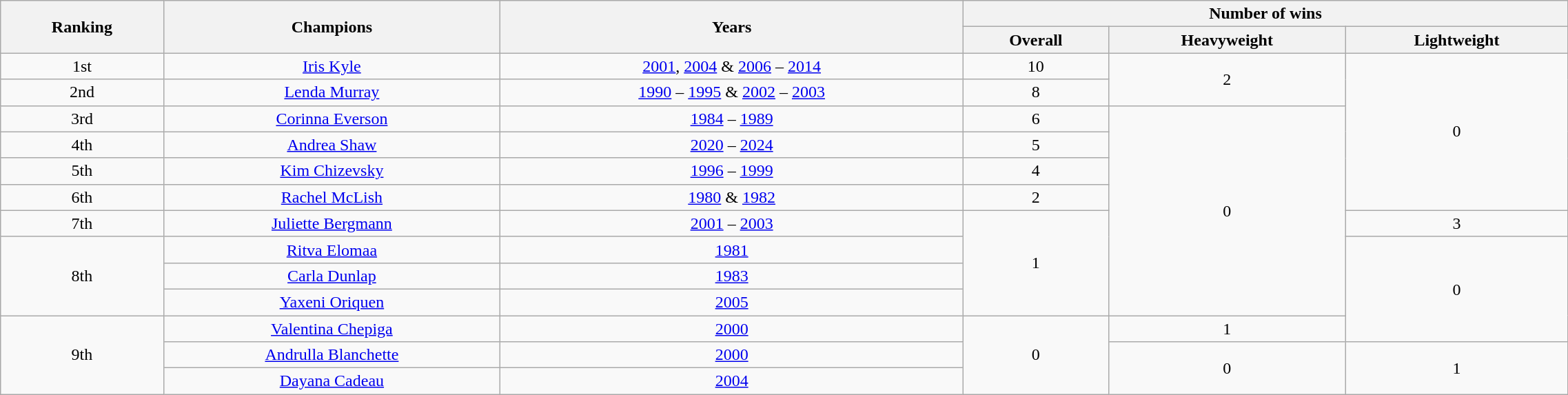<table class="wikitable sortable" style="text-align: center;width: 120%;">
<tr>
<th rowspan=2 colspan=1 align="center">Ranking</th>
<th rowspan=2 colspan=1 align="center">Champions</th>
<th rowspan=2 colspan=1 align="center">Years</th>
<th rowspan=1 colspan=3 align="center">Number of wins</th>
</tr>
<tr>
<th>Overall</th>
<th>Heavyweight</th>
<th>Lightweight</th>
</tr>
<tr>
<td>1st</td>
<td> <a href='#'>Iris Kyle</a></td>
<td><a href='#'>2001</a>, <a href='#'>2004</a> & <a href='#'>2006</a> – <a href='#'>2014</a></td>
<td>10</td>
<td rowspan=2 colspan=1>2</td>
<td rowspan=6 colspan=1>0</td>
</tr>
<tr>
<td>2nd</td>
<td> <a href='#'>Lenda Murray</a></td>
<td><a href='#'>1990</a> – <a href='#'>1995</a> & <a href='#'>2002</a> – <a href='#'>2003</a></td>
<td>8</td>
</tr>
<tr>
<td>3rd</td>
<td> <a href='#'>Corinna Everson</a></td>
<td><a href='#'>1984</a> – <a href='#'>1989</a></td>
<td>6</td>
<td rowspan=8 colspan=1>0</td>
</tr>
<tr>
<td>4th</td>
<td> <a href='#'>Andrea Shaw</a></td>
<td><a href='#'>2020</a> – <a href='#'>2024</a></td>
<td>5</td>
</tr>
<tr>
<td>5th</td>
<td> <a href='#'>Kim Chizevsky</a></td>
<td><a href='#'>1996</a> – <a href='#'>1999</a></td>
<td>4</td>
</tr>
<tr>
<td>6th</td>
<td> <a href='#'>Rachel McLish</a></td>
<td><a href='#'>1980</a> & <a href='#'>1982</a></td>
<td>2</td>
</tr>
<tr>
<td>7th</td>
<td> <a href='#'>Juliette Bergmann</a></td>
<td><a href='#'>2001</a> – <a href='#'>2003</a></td>
<td rowspan=4 colspan=1>1</td>
<td>3</td>
</tr>
<tr>
<td rowspan=3 colspan=1>8th</td>
<td> <a href='#'>Ritva Elomaa</a></td>
<td><a href='#'>1981</a></td>
<td rowspan=4 colspan=1>0</td>
</tr>
<tr>
<td> <a href='#'>Carla Dunlap</a></td>
<td><a href='#'>1983</a></td>
</tr>
<tr>
<td> <a href='#'>Yaxeni Oriquen</a></td>
<td><a href='#'>2005</a></td>
</tr>
<tr>
<td rowspan=3 colspan=1>9th</td>
<td> <a href='#'>Valentina Chepiga</a></td>
<td><a href='#'>2000</a></td>
<td rowspan=3 colspan=1>0</td>
<td>1</td>
</tr>
<tr>
<td> <a href='#'>Andrulla Blanchette</a></td>
<td><a href='#'>2000</a></td>
<td rowspan=2 colspan=1>0</td>
<td rowspan=2 colspan=1>1</td>
</tr>
<tr>
<td> <a href='#'>Dayana Cadeau</a></td>
<td><a href='#'>2004</a></td>
</tr>
</table>
